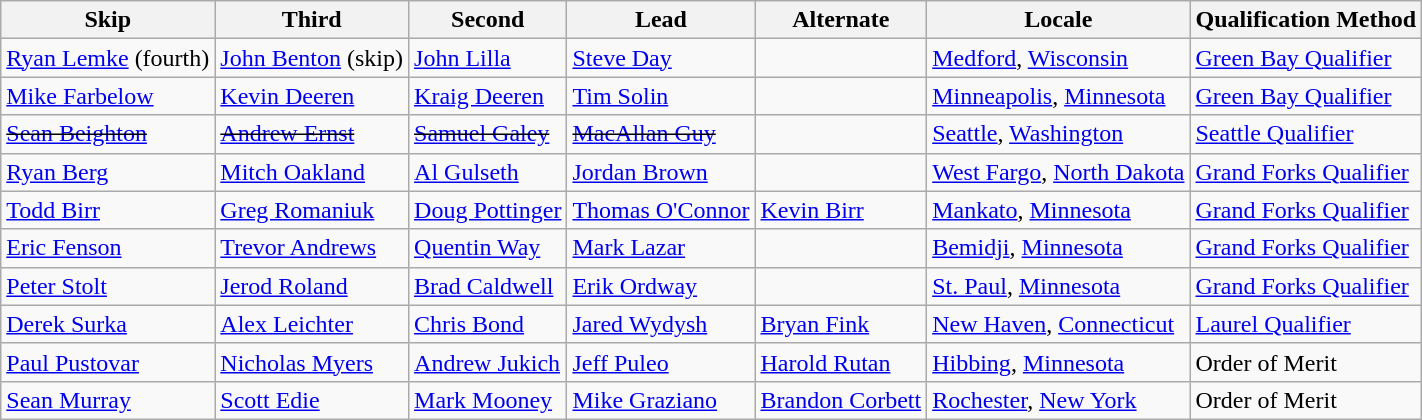<table class=wikitable>
<tr>
<th>Skip</th>
<th>Third</th>
<th>Second</th>
<th>Lead</th>
<th>Alternate</th>
<th>Locale</th>
<th>Qualification Method</th>
</tr>
<tr>
<td><a href='#'>Ryan Lemke</a> (fourth)</td>
<td><a href='#'>John Benton</a> (skip)</td>
<td><a href='#'>John Lilla</a></td>
<td><a href='#'>Steve Day</a></td>
<td></td>
<td> <a href='#'>Medford</a>, <a href='#'>Wisconsin</a></td>
<td><a href='#'>Green Bay Qualifier</a></td>
</tr>
<tr>
<td><a href='#'>Mike Farbelow</a></td>
<td><a href='#'>Kevin Deeren</a></td>
<td><a href='#'>Kraig Deeren</a></td>
<td><a href='#'>Tim Solin</a></td>
<td></td>
<td> <a href='#'>Minneapolis</a>, <a href='#'>Minnesota</a></td>
<td><a href='#'>Green Bay Qualifier</a></td>
</tr>
<tr>
<td><s><a href='#'>Sean Beighton</a></s></td>
<td><s><a href='#'>Andrew Ernst</a> </s></td>
<td><s><a href='#'>Samuel Galey</a> </s></td>
<td><s><a href='#'>MacAllan Guy</a> </s></td>
<td></td>
<td> <a href='#'>Seattle</a>, <a href='#'>Washington</a></td>
<td><a href='#'>Seattle Qualifier</a></td>
</tr>
<tr>
<td><a href='#'>Ryan Berg</a></td>
<td><a href='#'>Mitch Oakland</a></td>
<td><a href='#'>Al Gulseth</a></td>
<td><a href='#'>Jordan Brown</a></td>
<td></td>
<td> <a href='#'>West Fargo</a>, <a href='#'>North Dakota</a></td>
<td><a href='#'>Grand Forks Qualifier</a></td>
</tr>
<tr>
<td><a href='#'>Todd Birr</a></td>
<td><a href='#'>Greg Romaniuk</a></td>
<td><a href='#'>Doug Pottinger</a></td>
<td><a href='#'>Thomas O'Connor</a></td>
<td><a href='#'>Kevin Birr</a></td>
<td> <a href='#'>Mankato</a>, <a href='#'>Minnesota</a></td>
<td><a href='#'>Grand Forks Qualifier</a></td>
</tr>
<tr>
<td><a href='#'>Eric Fenson</a></td>
<td><a href='#'>Trevor Andrews</a></td>
<td><a href='#'>Quentin Way</a></td>
<td><a href='#'>Mark Lazar</a></td>
<td></td>
<td> <a href='#'>Bemidji</a>, <a href='#'>Minnesota</a></td>
<td><a href='#'>Grand Forks Qualifier</a></td>
</tr>
<tr>
<td><a href='#'>Peter Stolt</a></td>
<td><a href='#'>Jerod Roland</a></td>
<td><a href='#'>Brad Caldwell</a></td>
<td><a href='#'>Erik Ordway</a></td>
<td></td>
<td> <a href='#'>St. Paul</a>, <a href='#'>Minnesota</a></td>
<td><a href='#'>Grand Forks Qualifier</a></td>
</tr>
<tr>
<td><a href='#'>Derek Surka</a></td>
<td><a href='#'>Alex Leichter</a></td>
<td><a href='#'>Chris Bond</a></td>
<td><a href='#'>Jared Wydysh</a></td>
<td><a href='#'>Bryan Fink</a></td>
<td> <a href='#'>New Haven</a>, <a href='#'>Connecticut</a></td>
<td><a href='#'>Laurel Qualifier</a></td>
</tr>
<tr>
<td><a href='#'>Paul Pustovar</a></td>
<td><a href='#'>Nicholas Myers</a></td>
<td><a href='#'>Andrew Jukich</a></td>
<td><a href='#'>Jeff Puleo</a></td>
<td><a href='#'>Harold Rutan</a></td>
<td> <a href='#'>Hibbing</a>, <a href='#'>Minnesota</a></td>
<td>Order of Merit</td>
</tr>
<tr>
<td><a href='#'>Sean Murray</a></td>
<td><a href='#'>Scott Edie</a></td>
<td><a href='#'>Mark Mooney</a></td>
<td><a href='#'>Mike Graziano</a></td>
<td><a href='#'>Brandon Corbett</a></td>
<td> <a href='#'>Rochester</a>, <a href='#'>New York</a></td>
<td>Order of Merit</td>
</tr>
</table>
